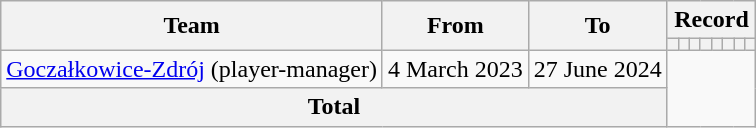<table class="wikitable" style="text-align: center;">
<tr>
<th rowspan="2">Team</th>
<th rowspan="2">From</th>
<th rowspan="2">To</th>
<th colspan="8">Record</th>
</tr>
<tr>
<th></th>
<th></th>
<th></th>
<th></th>
<th></th>
<th></th>
<th></th>
<th></th>
</tr>
<tr>
<td align=left><a href='#'>Goczałkowice-Zdrój</a> (player-manager)</td>
<td align=left>4 March 2023</td>
<td align=left>27 June 2024<br></td>
</tr>
<tr>
<th colspan="3">Total<br></th>
</tr>
</table>
